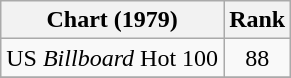<table class="wikitable">
<tr>
<th>Chart (1979)</th>
<th style="text-align:center;">Rank</th>
</tr>
<tr>
<td>US <em>Billboard</em> Hot 100</td>
<td style="text-align:center;">88</td>
</tr>
<tr>
</tr>
</table>
